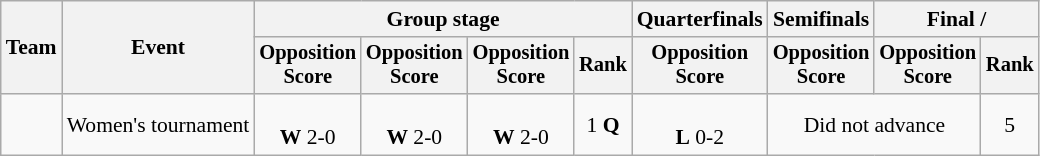<table class="wikitable" style="text-align:center; font-size:90%">
<tr>
<th rowspan=2>Team</th>
<th rowspan=2>Event</th>
<th colspan=4>Group stage</th>
<th>Quarterfinals</th>
<th>Semifinals</th>
<th colspan=2>Final / </th>
</tr>
<tr style="font-size:95%">
<th>Opposition<br>Score</th>
<th>Opposition<br>Score</th>
<th>Opposition<br>Score</th>
<th>Rank</th>
<th>Opposition<br>Score</th>
<th>Opposition<br>Score</th>
<th>Opposition<br>Score</th>
<th>Rank</th>
</tr>
<tr>
<td align=left></td>
<td align=left>Women's tournament</td>
<td><br><strong>W</strong> 2-0</td>
<td><br><strong>W</strong> 2-0</td>
<td><br><strong>W</strong> 2-0</td>
<td>1 <strong>Q</strong></td>
<td><br><strong>L</strong> 0-2</td>
<td colspan="2">Did not advance</td>
<td>5</td>
</tr>
</table>
